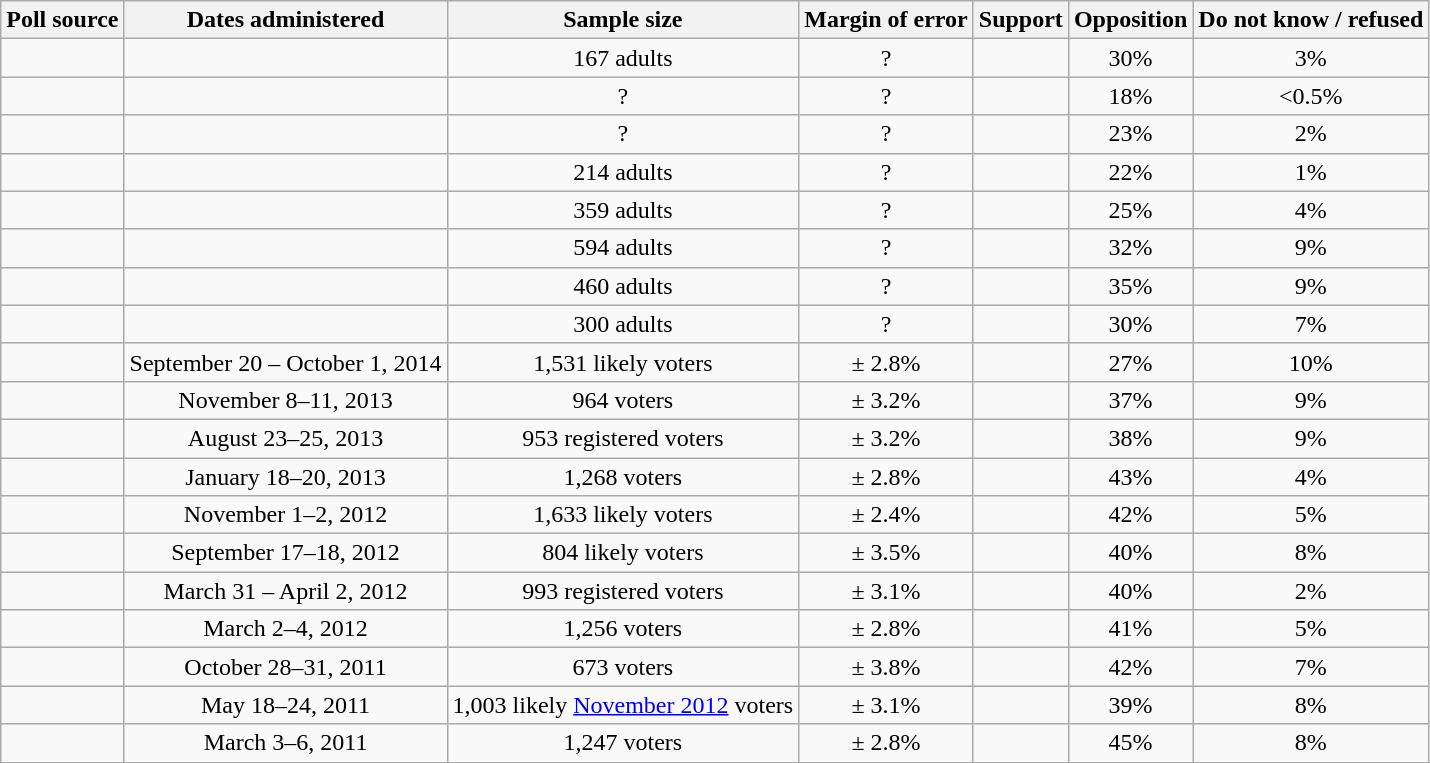<table class="wikitable" style="text-align: center">
<tr>
<th>Poll source</th>
<th>Dates administered</th>
<th>Sample size</th>
<th>Margin of error</th>
<th>Support</th>
<th>Opposition</th>
<th>Do not know / refused</th>
</tr>
<tr>
<td></td>
<td></td>
<td>167 adults</td>
<td>?</td>
<td></td>
<td>30%</td>
<td>3%</td>
</tr>
<tr>
<td></td>
<td></td>
<td>?</td>
<td>?</td>
<td></td>
<td>18%</td>
<td><0.5%</td>
</tr>
<tr>
<td></td>
<td></td>
<td>?</td>
<td>?</td>
<td></td>
<td>23%</td>
<td>2%</td>
</tr>
<tr>
<td></td>
<td></td>
<td>214 adults</td>
<td>?</td>
<td></td>
<td>22%</td>
<td>1%</td>
</tr>
<tr>
<td></td>
<td></td>
<td>359 adults</td>
<td>?</td>
<td></td>
<td>25%</td>
<td>4%</td>
</tr>
<tr>
<td></td>
<td></td>
<td>594 adults</td>
<td>?</td>
<td></td>
<td>32%</td>
<td>9%</td>
</tr>
<tr>
<td></td>
<td></td>
<td>460 adults</td>
<td>?</td>
<td></td>
<td>35%</td>
<td>9%</td>
</tr>
<tr>
<td></td>
<td></td>
<td>300 adults</td>
<td>?</td>
<td></td>
<td>30%</td>
<td>7%</td>
</tr>
<tr>
<td></td>
<td>September 20 – October 1, 2014</td>
<td>1,531 likely voters</td>
<td>± 2.8%</td>
<td></td>
<td>27%</td>
<td>10%</td>
</tr>
<tr>
<td></td>
<td>November 8–11, 2013</td>
<td>964 voters</td>
<td>± 3.2%</td>
<td></td>
<td>37%</td>
<td>9%</td>
</tr>
<tr>
<td></td>
<td>August 23–25, 2013</td>
<td>953 registered voters</td>
<td>± 3.2%</td>
<td></td>
<td>38%</td>
<td>9%</td>
</tr>
<tr>
<td></td>
<td>January 18–20, 2013</td>
<td>1,268 voters</td>
<td>± 2.8%</td>
<td></td>
<td>43%</td>
<td>4%</td>
</tr>
<tr>
<td></td>
<td>November 1–2, 2012</td>
<td>1,633 likely voters</td>
<td>± 2.4%</td>
<td></td>
<td>42%</td>
<td>5%</td>
</tr>
<tr>
<td></td>
<td>September 17–18, 2012</td>
<td>804 likely voters</td>
<td>± 3.5%</td>
<td></td>
<td>40%</td>
<td>8%</td>
</tr>
<tr>
<td></td>
<td>March 31 – April 2, 2012</td>
<td>993 registered voters</td>
<td>± 3.1%</td>
<td></td>
<td>40%</td>
<td>2%</td>
</tr>
<tr>
<td></td>
<td>March 2–4, 2012</td>
<td>1,256 voters</td>
<td>± 2.8%</td>
<td></td>
<td>41%</td>
<td>5%</td>
</tr>
<tr>
<td></td>
<td>October 28–31, 2011</td>
<td>673 voters</td>
<td>± 3.8%</td>
<td></td>
<td>42%</td>
<td>7%</td>
</tr>
<tr>
<td></td>
<td>May 18–24, 2011</td>
<td>1,003 likely <a href='#'>November 2012</a> voters</td>
<td>± 3.1%</td>
<td></td>
<td>39%</td>
<td>8%</td>
</tr>
<tr>
<td></td>
<td>March 3–6, 2011</td>
<td>1,247 voters</td>
<td>± 2.8%</td>
<td></td>
<td>45%</td>
<td>8%</td>
</tr>
<tr>
</tr>
</table>
